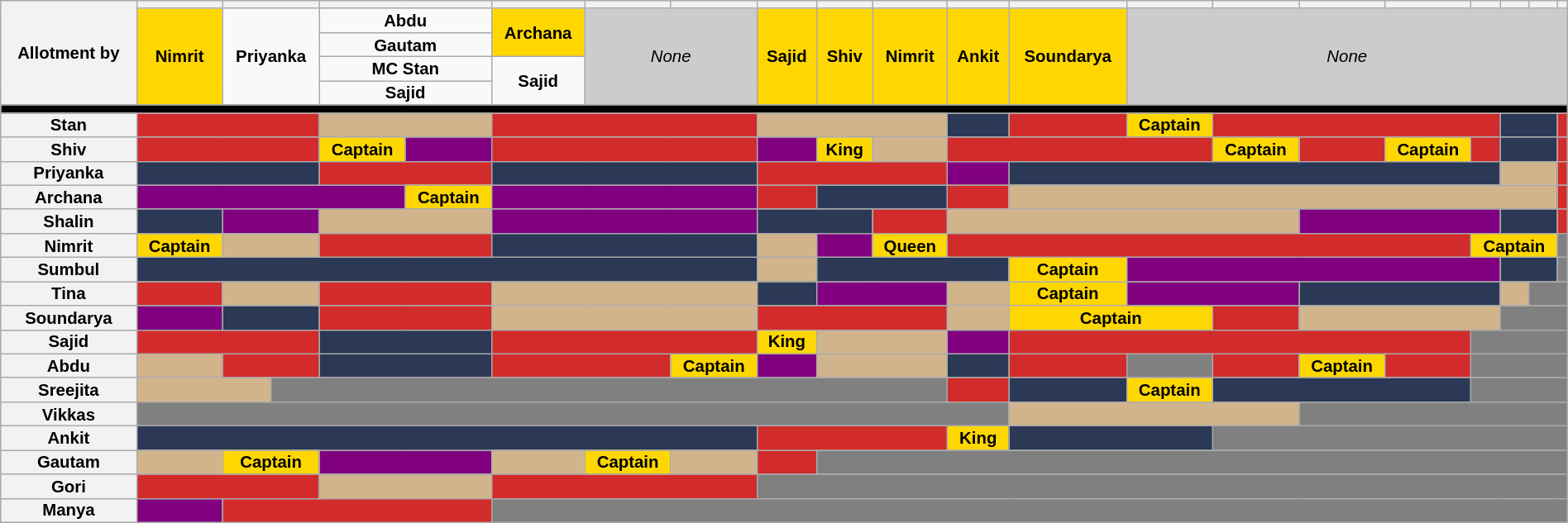<table class="wikitable" style="text-align:center; width:100%; font-size:85%; font-family: sans-serif; line-height:13px;">
<tr>
<th rowspan="5">Allotment by</th>
<th></th>
<th colspan="2"></th>
<th colspan="2"></th>
<th></th>
<th colspan="2"></th>
<th></th>
<th colspan="2"></th>
<th></th>
<th></th>
<th></th>
<th colspan=2></th>
<th></th>
<th></th>
<th></th>
<th></th>
<th></th>
<th></th>
<th></th>
<th></th>
</tr>
<tr>
<td rowspan="4" bgcolor="gold"><strong>Nimrit</strong></td>
<td rowspan="4" colspan="2"><strong>Priyanka</strong></td>
<td colspan="2"><strong>Abdu</strong></td>
<td rowspan="2" bgcolor=gold><strong>Archana</strong></td>
<td rowspan="4 " colspan="3"bgcolor=#ccc><em>None</em></td>
<td colspan="2" rowspan="4" bgcolor="gold"><strong>Sajid</strong></td>
<td rowspan="4" bgcolor=gold><strong>Shiv</strong></td>
<td rowspan="4" bgcolor=gold><strong>Nimrit</strong></td>
<td rowspan="4" bgcolor=Gold><strong>Ankit</strong></td>
<td rowspan="4" colspan=2 bgcolor="gold"><strong>Soundarya</strong></td>
<td colspan="8" rowspan="4" bgcolor="#ccc"><em>None</em></td>
</tr>
<tr>
<td colspan="2"><strong>Gautam</strong></td>
</tr>
<tr>
<td colspan="2"><strong>MC Stan</strong></td>
<td rowspan="2"><strong>Sajid</strong></td>
</tr>
<tr>
<td colspan="2"><strong>Sajid</strong></td>
</tr>
<tr>
<th colspan="25" style="background:#000;"></th>
</tr>
<tr>
<th>Stan</th>
<td colspan="3" bgcolor="D22B2B"></td>
<td colspan="2" bgcolor="tan"></td>
<td colspan="4" bgcolor="D22B2B"></td>
<td colspan="4" bgcolor="tan"></td>
<td bgcolor="#2B3856"></td>
<td colspan="2" bgcolor="D22B2B"></td>
<td bgcolor="gold"><strong>Captain</strong></td>
<td colspan="4" bgcolor="D22B2B"></td>
<td colspan="2" bgcolor="#2B3856"></td>
<td bgcolor="D22B2B"></td>
</tr>
<tr>
<th>Shiv</th>
<td colspan="3" bgcolor="D22B2B"></td>
<td bgcolor="gold"><strong>Captain</strong></td>
<td bgcolor="purple"></td>
<td colspan="4" bgcolor="D22B2B"></td>
<td colspan="2" bgcolor="purple"></td>
<td bgcolor="gold"><strong>King</strong></td>
<td bgcolor="tan"></td>
<td colspan="4" bgcolor="D22B2B"></td>
<td bgcolor="gold"><strong>Captain</strong></td>
<td bgcolor="D22B2B"></td>
<td bgcolor="gold"><strong>Captain</strong></td>
<td bgcolor="D22B2B"></td>
<td colspan="2" bgcolor="#2B3856"></td>
<td bgcolor="D22B2B"></td>
</tr>
<tr>
<th>Priyanka</th>
<td colspan="3" bgcolor="#2B3856"></td>
<td colspan="2" bgcolor="D22B2B"></td>
<td colspan="4" bgcolor="#2B3856"></td>
<td colspan="4" bgcolor="D22B2B"></td>
<td bgcolor="purple"></td>
<td colspan="7" bgcolor="#2B3856"></td>
<td colspan="2" bgcolor="tan"></td>
<td bgcolor="D22B2B"></td>
</tr>
<tr>
<th>Archana</th>
<td colspan="4" bgcolor="purple"></td>
<td bgcolor="gold"><strong>Captain</strong></td>
<td colspan="4" bgcolor="purple"></td>
<td colspan="2" bgcolor="D22B2B"></td>
<td colspan="2" bgcolor="#2B3856"></td>
<td bgcolor="D22B2B"></td>
<td colspan="9" bgcolor="tan"></td>
<td bgcolor="D22B2B"></td>
</tr>
<tr>
<th>Shalin</th>
<td bgcolor="#2B3856"></td>
<td colspan="2" bgcolor="purple"></td>
<td colspan="2" bgcolor="tan"></td>
<td colspan="4" bgcolor="purple"></td>
<td colspan="3" bgcolor="#2B3856"></td>
<td bgcolor="D22B2B"></td>
<td colspan="5" bgcolor="tan"></td>
<td colspan="3" bgcolor="purple"></td>
<td colspan="2" bgcolor="#2B3856"></td>
<td bgcolor="D22B2B"></td>
</tr>
<tr>
<th>Nimrit</th>
<td bgcolor="gold"><strong>Captain</strong></td>
<td colspan="2" bgcolor="tan"></td>
<td colspan="2" bgcolor="D22B2B"></td>
<td colspan="4" bgcolor="#2B3856"></td>
<td colspan="2" bgcolor="tan"></td>
<td bgcolor="purple"></td>
<td bgcolor="gold"><strong>Queen</strong></td>
<td colspan="7" bgcolor="D22B2B"></td>
<td colspan="3" bgcolor="gold"><strong>Captain</strong></td>
<td Bgcolor=grey></td>
</tr>
<tr>
<th>Sumbul</th>
<td colspan="9" bgcolor="#2B3856"></td>
<td bgcolor="tan"></td>
<td colspan="4" bgcolor="#2B3856"></td>
<td bgcolor="gold"><strong>Captain</strong></td>
<td colspan="6" bgcolor="purple"></td>
<td colspan="2" bgcolor="#2B3856"></td>
<td Bgcolor=grey></td>
</tr>
<tr>
<th>Tina</th>
<td bgcolor="D22B2B"></td>
<td colspan="2" bgcolor="tan"></td>
<td colspan="2" bgcolor="D22B2B"></td>
<td colspan="4" bgcolor="tan"></td>
<td colspan="2" bgcolor="#2B3856"></td>
<td colspan="2" bgcolor="purple"></td>
<td bgcolor="tan"></td>
<td bgcolor="gold"><strong>Captain</strong></td>
<td colspan="3" bgcolor="purple"></td>
<td colspan="3" bgcolor="#2B3856"></td>
<td bgcolor="tan"></td>
<td Colspan=2 Bgcolor=grey></td>
</tr>
<tr>
<th>Soundarya</th>
<td bgcolor="purple"></td>
<td colspan="2" bgcolor="#2B3856"></td>
<td colspan="2" bgcolor="D22B2B"></td>
<td colspan="4" bgcolor="tan"></td>
<td colspan="4" bgcolor="D22B2B"></td>
<td bgcolor="tan"></td>
<td colspan="3" bgcolor="gold"><strong>Captain</strong></td>
<td colspan="1" bgcolor="D22B2B"></td>
<td colspan="3" bgcolor="tan"></td>
<td colspan="3" bgcolor="grey"></td>
</tr>
<tr>
<th>Sajid</th>
<td colspan="3" bgcolor="D22B2B"></td>
<td colspan="2" bgcolor="#2B3856"></td>
<td colspan="4" bgcolor="D22B2B"></td>
<td colspan="2" bgcolor="gold"><strong>King</strong></td>
<td colspan="2" bgcolor="tan"></td>
<td bgcolor="purple"></td>
<td colspan="6" bgcolor="D22B2B"></td>
<td colspan=4 Bgcolor=grey></td>
</tr>
<tr>
<th>Abdu</th>
<td bgcolor="tan"></td>
<td colspan="2" bgcolor="D22B2B"></td>
<td colspan="2" bgcolor="#2B3856"></td>
<td colspan="2" bgcolor="D22B2B"></td>
<td colspan="2" bgcolor="gold"><strong>Captain</strong></td>
<td colspan="2" bgcolor="purple"></td>
<td colspan="2" bgcolor="tan"></td>
<td bgcolor="#2B3856"></td>
<td colspan=2 bgcolor="D22B2B"></td>
<td bgcolor=grey></td>
<td bgcolor="D22B2B"></td>
<td bgcolor="gold"><strong>Captain</strong></td>
<td bgcolor="D22B2B"></td>
<td Colspan=4 Bgcolor=grey></td>
</tr>
<tr>
<th>Sreejita</th>
<td Colspan=2 bgcolor="tan"></td>
<td colspan="11" bgcolor="grey"></td>
<td bgcolor="D22B2B"></td>
<td colspan=2 bgcolor="#2B3856"></td>
<td bgcolor="gold"><strong>Captain</strong></td>
<td colspan=3 bgcolor="#2B3856"></td>
<td colspan="4" bgcolor="grey"></td>
</tr>
<tr>
<th>Vikkas</th>
<td colspan="14" bgcolor="grey"></td>
<td colspan="4" bgcolor="tan"></td>
<td colspan="6" bgcolor="grey"></td>
</tr>
<tr>
<th>Ankit</th>
<td colspan="9" bgcolor="#2B3856"></td>
<td colspan="4" bgcolor="D22B2B"></td>
<td bgcolor="gold"><strong>King</strong></td>
<td colspan="3" bgcolor="#2B3856"></td>
<td colspan="7" bgcolor="grey"></td>
</tr>
<tr>
<th>Gautam</th>
<td bgcolor="tan"></td>
<td colspan="2" bgcolor="gold"><strong>Captain</strong></td>
<td colspan="2" bgcolor="purple"></td>
<td bgcolor="tan"></td>
<td bgcolor="gold"><strong>Captain</strong></td>
<td colspan="2" bgcolor="tan"></td>
<td colspan="2" bgcolor="D22B2B"></td>
<td colspan="13" bgcolor="grey"></td>
</tr>
<tr>
<th>Gori</th>
<td colspan="3" bgcolor="D22B2B"></td>
<td colspan="2" bgcolor="tan"></td>
<td colspan="4" bgcolor="D22B2B"></td>
<td colspan="15" bgcolor="grey"></td>
</tr>
<tr>
<th>Manya</th>
<td bgcolor="purple"></td>
<td colspan="4" bgcolor="D22B2B"></td>
<td colspan="19" bgcolor="grey"></td>
</tr>
</table>
